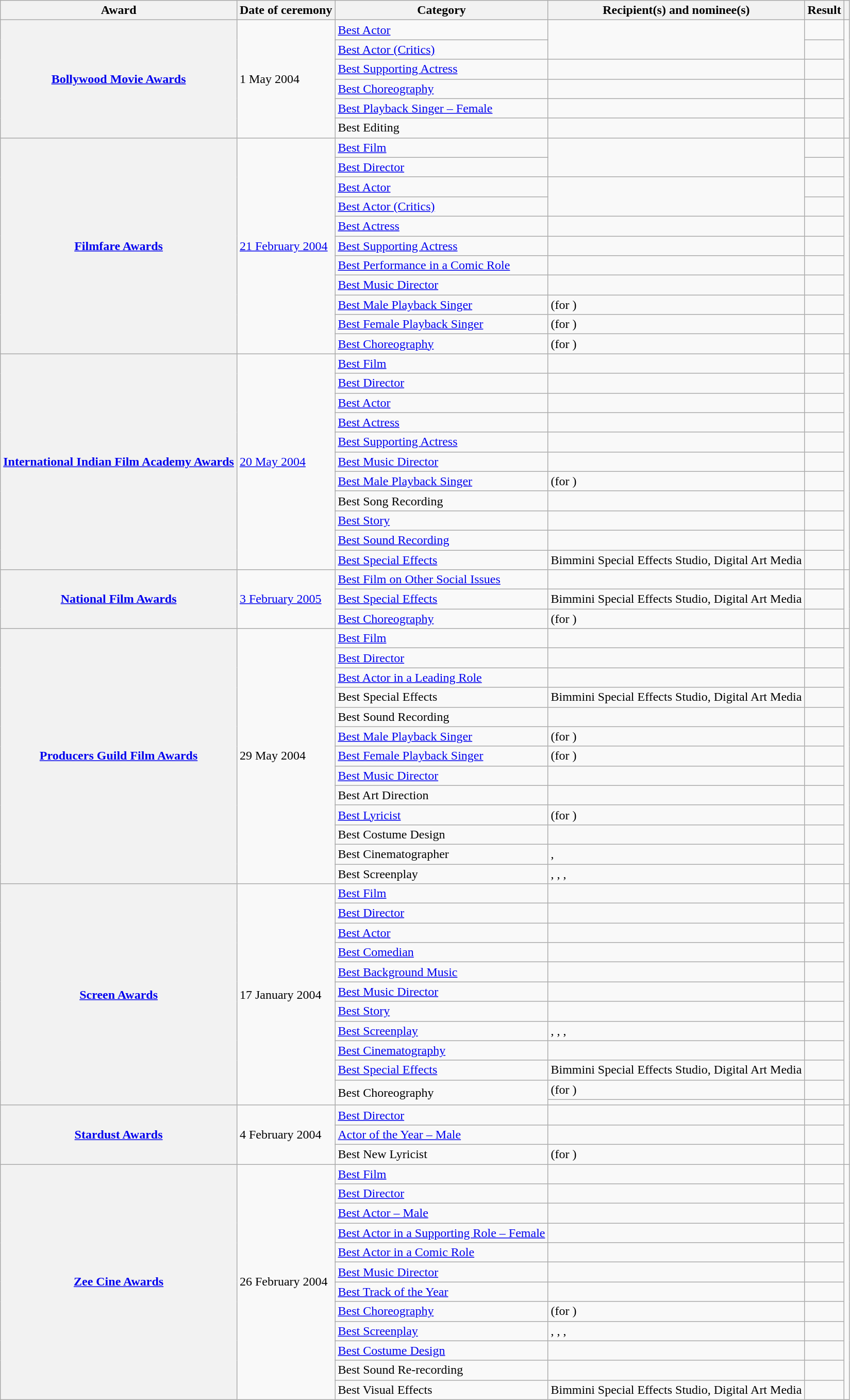<table class="wikitable plainrowheaders sortable">
<tr>
<th scope="col">Award</th>
<th scope="col">Date of ceremony</th>
<th scope="col">Category</th>
<th scope="col">Recipient(s) and nominee(s)</th>
<th scope="col">Result</th>
<th scope="col" class="unsortable"></th>
</tr>
<tr>
<th scope="row" rowspan="6"><a href='#'>Bollywood Movie Awards</a></th>
<td rowspan="6">1 May 2004</td>
<td><a href='#'>Best Actor</a></td>
<td rowspan="2"></td>
<td></td>
<td style="text-align:center;" rowspan="6"></td>
</tr>
<tr>
<td><a href='#'>Best Actor (Critics)</a></td>
<td></td>
</tr>
<tr>
<td><a href='#'>Best Supporting Actress</a></td>
<td></td>
<td></td>
</tr>
<tr>
<td><a href='#'>Best Choreography</a></td>
<td></td>
<td></td>
</tr>
<tr>
<td><a href='#'>Best Playback Singer – Female</a></td>
<td></td>
<td></td>
</tr>
<tr>
<td>Best Editing</td>
<td></td>
<td></td>
</tr>
<tr>
<th scope="row" rowspan="11"><a href='#'>Filmfare Awards</a></th>
<td rowspan="11"><a href='#'>21 February 2004</a></td>
<td><a href='#'>Best Film</a></td>
<td rowspan="2"></td>
<td></td>
<td style="text-align:center;" rowspan="11"></td>
</tr>
<tr>
<td><a href='#'>Best Director</a></td>
<td></td>
</tr>
<tr>
<td><a href='#'>Best Actor</a></td>
<td rowspan="2"></td>
<td></td>
</tr>
<tr>
<td><a href='#'>Best Actor (Critics)</a></td>
<td></td>
</tr>
<tr>
<td><a href='#'>Best Actress</a></td>
<td></td>
<td></td>
</tr>
<tr>
<td><a href='#'>Best Supporting Actress</a></td>
<td></td>
<td></td>
</tr>
<tr>
<td><a href='#'>Best Performance in a Comic Role</a></td>
<td></td>
<td></td>
</tr>
<tr>
<td><a href='#'>Best Music Director</a></td>
<td></td>
<td></td>
</tr>
<tr>
<td><a href='#'>Best Male Playback Singer</a></td>
<td> (for )</td>
<td></td>
</tr>
<tr>
<td><a href='#'>Best Female Playback Singer</a></td>
<td> (for )</td>
<td></td>
</tr>
<tr>
<td><a href='#'>Best Choreography</a></td>
<td> (for )</td>
<td></td>
</tr>
<tr>
<th scope="row" rowspan="11"><a href='#'>International Indian Film Academy Awards</a></th>
<td rowspan="11"><a href='#'>20 May 2004</a></td>
<td><a href='#'>Best Film</a></td>
<td></td>
<td></td>
<td style="text-align:center;" rowspan="11"></td>
</tr>
<tr>
<td><a href='#'>Best Director</a></td>
<td></td>
<td></td>
</tr>
<tr>
<td><a href='#'>Best Actor</a></td>
<td></td>
<td></td>
</tr>
<tr>
<td><a href='#'>Best Actress</a></td>
<td></td>
<td></td>
</tr>
<tr>
<td><a href='#'>Best Supporting Actress</a></td>
<td></td>
<td></td>
</tr>
<tr>
<td><a href='#'>Best Music Director</a></td>
<td></td>
<td></td>
</tr>
<tr>
<td><a href='#'>Best Male Playback Singer</a></td>
<td> (for )</td>
<td></td>
</tr>
<tr>
<td>Best Song Recording</td>
<td></td>
<td></td>
</tr>
<tr>
<td><a href='#'>Best Story</a></td>
<td></td>
<td></td>
</tr>
<tr>
<td><a href='#'>Best Sound Recording</a></td>
<td></td>
<td></td>
</tr>
<tr>
<td><a href='#'>Best Special Effects</a></td>
<td>Bimmini Special Effects Studio, Digital Art Media</td>
<td></td>
</tr>
<tr>
<th scope="row" rowspan="3"><a href='#'>National Film Awards</a></th>
<td rowspan="3"><a href='#'>3 February 2005</a></td>
<td><a href='#'>Best Film on Other Social Issues</a></td>
<td></td>
<td></td>
<td style="text-align:center;" rowspan="3"></td>
</tr>
<tr>
<td><a href='#'>Best Special Effects</a></td>
<td>Bimmini Special Effects Studio, Digital Art Media</td>
<td></td>
</tr>
<tr>
<td><a href='#'>Best Choreography</a></td>
<td> (for )</td>
<td></td>
</tr>
<tr>
<th scope="row" rowspan="13"><a href='#'>Producers Guild Film Awards</a></th>
<td rowspan="13">29 May 2004</td>
<td><a href='#'>Best Film</a></td>
<td></td>
<td></td>
<td style="text-align:center;" rowspan="13"></td>
</tr>
<tr>
<td><a href='#'>Best Director</a></td>
<td></td>
<td></td>
</tr>
<tr>
<td><a href='#'>Best Actor in a Leading Role</a></td>
<td></td>
<td></td>
</tr>
<tr>
<td>Best Special Effects</td>
<td>Bimmini Special Effects Studio, Digital Art Media</td>
<td></td>
</tr>
<tr>
<td>Best Sound Recording</td>
<td></td>
<td></td>
</tr>
<tr>
<td><a href='#'>Best Male Playback Singer</a></td>
<td> (for )</td>
<td></td>
</tr>
<tr>
<td><a href='#'>Best Female Playback Singer</a></td>
<td> (for )</td>
<td></td>
</tr>
<tr>
<td><a href='#'>Best Music Director</a></td>
<td></td>
<td></td>
</tr>
<tr>
<td>Best Art Direction</td>
<td></td>
<td></td>
</tr>
<tr>
<td><a href='#'>Best Lyricist</a></td>
<td> (for )</td>
<td></td>
</tr>
<tr>
<td>Best Costume Design</td>
<td></td>
<td></td>
</tr>
<tr>
<td>Best Cinematographer</td>
<td>, </td>
<td></td>
</tr>
<tr>
<td>Best Screenplay</td>
<td>, , , </td>
<td></td>
</tr>
<tr>
<th scope="row" rowspan="12"><a href='#'>Screen Awards</a></th>
<td rowspan="12">17 January 2004</td>
<td><a href='#'>Best Film</a></td>
<td></td>
<td></td>
<td style="text-align:center;" rowspan="12"></td>
</tr>
<tr>
<td><a href='#'>Best Director</a></td>
<td></td>
<td></td>
</tr>
<tr>
<td><a href='#'>Best Actor</a></td>
<td></td>
<td></td>
</tr>
<tr>
<td><a href='#'>Best Comedian</a></td>
<td></td>
<td></td>
</tr>
<tr>
<td><a href='#'>Best Background Music</a></td>
<td></td>
<td></td>
</tr>
<tr>
<td><a href='#'>Best Music Director</a></td>
<td></td>
<td></td>
</tr>
<tr>
<td><a href='#'>Best Story</a></td>
<td></td>
<td></td>
</tr>
<tr>
<td><a href='#'>Best Screenplay</a></td>
<td>, , , </td>
<td></td>
</tr>
<tr>
<td><a href='#'>Best Cinematography</a></td>
<td></td>
<td></td>
</tr>
<tr>
<td><a href='#'>Best Special Effects</a></td>
<td>Bimmini Special Effects Studio, Digital Art Media</td>
<td></td>
</tr>
<tr>
<td rowspan="2">Best Choreography</td>
<td> (for )</td>
<td></td>
</tr>
<tr>
<td></td>
<td></td>
</tr>
<tr>
<th scope="row" rowspan="3"><a href='#'>Stardust Awards</a></th>
<td rowspan="3">4 February 2004</td>
<td><a href='#'>Best Director</a></td>
<td></td>
<td></td>
<td style="text-align:center;" rowspan="3"></td>
</tr>
<tr>
<td><a href='#'>Actor of the Year – Male</a></td>
<td></td>
<td></td>
</tr>
<tr>
<td>Best New Lyricist</td>
<td> (for )</td>
<td></td>
</tr>
<tr>
<th scope="row" rowspan="12"><a href='#'>Zee Cine Awards</a></th>
<td rowspan="12">26 February 2004</td>
<td><a href='#'>Best Film</a></td>
<td></td>
<td></td>
<td style="text-align:center;" rowspan="12"></td>
</tr>
<tr>
<td><a href='#'>Best Director</a></td>
<td></td>
<td></td>
</tr>
<tr>
<td><a href='#'>Best Actor – Male</a></td>
<td></td>
<td></td>
</tr>
<tr>
<td><a href='#'>Best Actor in a Supporting Role – Female</a></td>
<td></td>
<td></td>
</tr>
<tr>
<td><a href='#'>Best Actor in a Comic Role</a></td>
<td></td>
<td></td>
</tr>
<tr>
<td><a href='#'>Best Music Director</a></td>
<td></td>
<td></td>
</tr>
<tr>
<td><a href='#'>Best Track of the Year</a></td>
<td></td>
<td></td>
</tr>
<tr>
<td><a href='#'>Best Choreography</a></td>
<td> (for )</td>
<td></td>
</tr>
<tr>
<td><a href='#'>Best Screenplay</a></td>
<td>, , , </td>
<td></td>
</tr>
<tr>
<td><a href='#'>Best Costume Design</a></td>
<td></td>
<td></td>
</tr>
<tr>
<td>Best Sound Re-recording</td>
<td></td>
<td></td>
</tr>
<tr>
<td>Best Visual Effects</td>
<td>Bimmini Special Effects Studio, Digital Art Media</td>
<td></td>
</tr>
</table>
